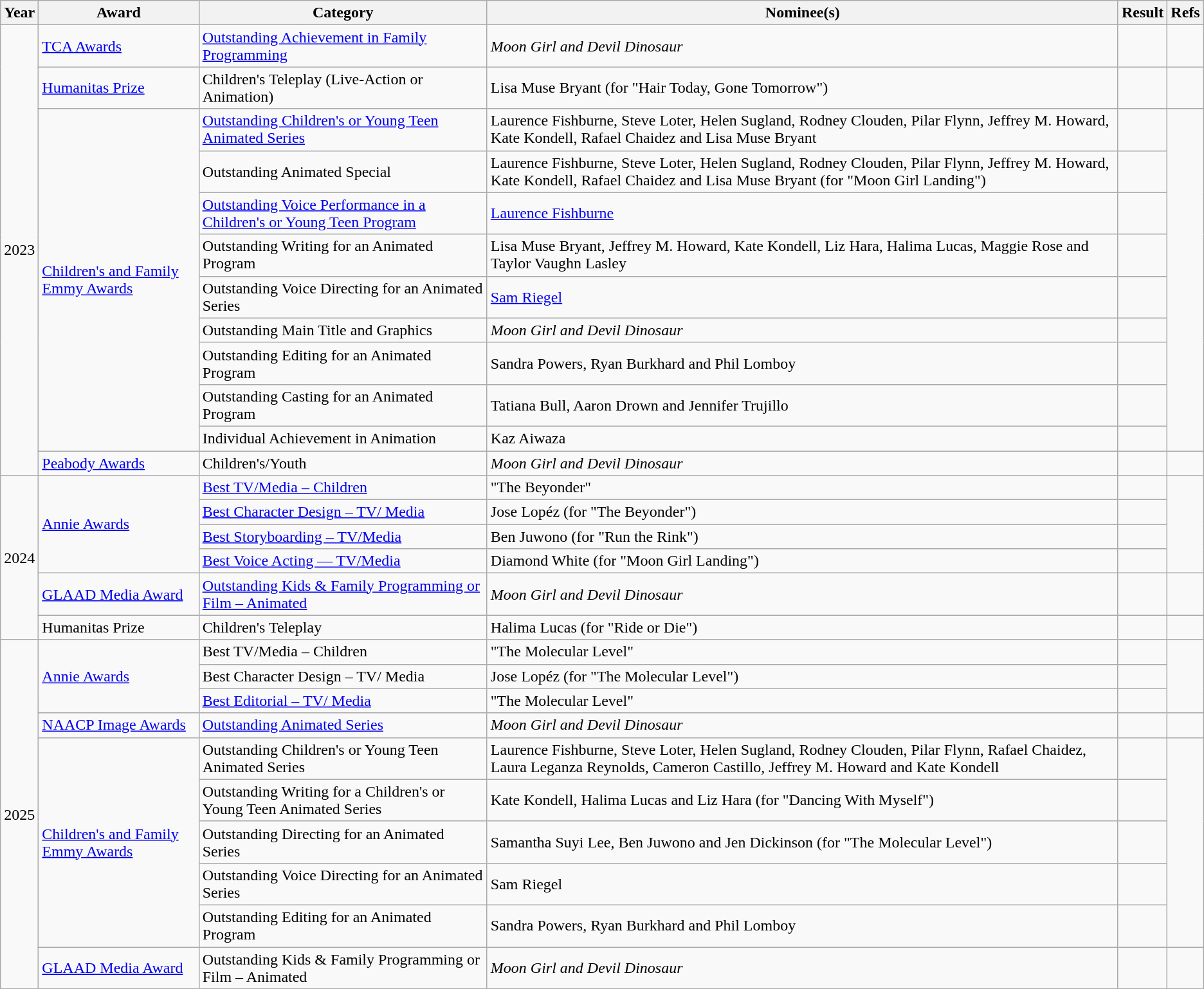<table class="wikitable plainrowheaders">
<tr>
<th>Year</th>
<th>Award</th>
<th>Category</th>
<th>Nominee(s)</th>
<th>Result</th>
<th>Refs</th>
</tr>
<tr>
<td rowspan="12">2023</td>
<td><a href='#'>TCA Awards</a></td>
<td><a href='#'>Outstanding Achievement in Family Programming</a></td>
<td><em>Moon Girl and Devil Dinosaur</em></td>
<td></td>
<td align="center"></td>
</tr>
<tr>
<td><a href='#'>Humanitas Prize</a></td>
<td>Children's Teleplay (Live-Action or Animation)</td>
<td>Lisa Muse Bryant (for "Hair Today, Gone Tomorrow")</td>
<td></td>
<td align="center"></td>
</tr>
<tr>
<td rowspan="9"><a href='#'>Children's and Family Emmy Awards</a></td>
<td><a href='#'>Outstanding Children's or Young Teen Animated Series</a></td>
<td>Laurence Fishburne, Steve Loter, Helen Sugland, Rodney Clouden, Pilar Flynn, Jeffrey M. Howard, Kate Kondell, Rafael Chaidez and Lisa Muse Bryant</td>
<td></td>
<td rowspan="9" align="center"></td>
</tr>
<tr>
<td>Outstanding Animated Special</td>
<td>Laurence Fishburne, Steve Loter, Helen Sugland, Rodney Clouden, Pilar Flynn, Jeffrey M. Howard, Kate Kondell, Rafael Chaidez and Lisa Muse Bryant (for "Moon Girl Landing")</td>
<td></td>
</tr>
<tr>
<td><a href='#'>Outstanding Voice Performance in a Children's or Young Teen Program</a></td>
<td><a href='#'>Laurence Fishburne</a></td>
<td></td>
</tr>
<tr>
<td>Outstanding Writing for an Animated Program</td>
<td>Lisa Muse Bryant, Jeffrey M. Howard, Kate Kondell, Liz Hara, Halima Lucas, Maggie Rose and Taylor Vaughn Lasley</td>
<td></td>
</tr>
<tr>
<td>Outstanding Voice Directing for an Animated Series</td>
<td><a href='#'>Sam Riegel</a></td>
<td></td>
</tr>
<tr>
<td>Outstanding Main Title and Graphics</td>
<td><em>Moon Girl and Devil Dinosaur</em></td>
<td></td>
</tr>
<tr>
<td>Outstanding Editing for an Animated Program</td>
<td>Sandra Powers, Ryan Burkhard and Phil Lomboy</td>
<td></td>
</tr>
<tr>
<td>Outstanding Casting for an Animated Program</td>
<td>Tatiana Bull, Aaron Drown and Jennifer Trujillo</td>
<td></td>
</tr>
<tr>
<td>Individual Achievement in Animation</td>
<td>Kaz Aiwaza</td>
<td></td>
</tr>
<tr>
<td><a href='#'>Peabody Awards</a></td>
<td>Children's/Youth</td>
<td><em>Moon Girl and Devil Dinosaur</em></td>
<td></td>
<td align="center"></td>
</tr>
<tr>
<td rowspan="6">2024</td>
<td rowspan="4"><a href='#'>Annie Awards</a></td>
<td><a href='#'>Best TV/Media – Children</a></td>
<td>"The Beyonder"</td>
<td></td>
<td rowspan="4" align="center"></td>
</tr>
<tr>
<td><a href='#'>Best Character Design – TV/ Media</a></td>
<td>Jose Lopéz (for "The Beyonder")</td>
<td></td>
</tr>
<tr>
<td><a href='#'>Best Storyboarding – TV/Media</a></td>
<td>Ben Juwono (for "Run the Rink")</td>
<td></td>
</tr>
<tr>
<td><a href='#'>Best Voice Acting — TV/Media</a></td>
<td>Diamond White (for "Moon Girl Landing")</td>
<td></td>
</tr>
<tr>
<td><a href='#'>GLAAD Media Award</a></td>
<td><a href='#'>Outstanding Kids & Family Programming or Film – Animated</a></td>
<td><em>Moon Girl and Devil Dinosaur</em></td>
<td></td>
<td align="center"></td>
</tr>
<tr>
<td>Humanitas Prize</td>
<td>Children's Teleplay</td>
<td>Halima Lucas (for "Ride or Die")</td>
<td></td>
<td align="center"></td>
</tr>
<tr>
<td rowspan="10">2025</td>
<td rowspan="3"><a href='#'>Annie Awards</a></td>
<td>Best TV/Media – Children</td>
<td>"The Molecular Level"</td>
<td></td>
<td rowspan="3" align="center"></td>
</tr>
<tr>
<td>Best Character Design – TV/ Media</td>
<td>Jose Lopéz (for "The Molecular Level")</td>
<td></td>
</tr>
<tr>
<td><a href='#'>Best Editorial – TV/ Media</a></td>
<td>"The Molecular Level"</td>
<td></td>
</tr>
<tr>
<td><a href='#'>NAACP Image Awards</a></td>
<td><a href='#'>Outstanding Animated Series</a></td>
<td><em>Moon Girl and Devil Dinosaur</em></td>
<td></td>
<td align="center"></td>
</tr>
<tr>
<td rowspan="5"><a href='#'>Children's and Family Emmy Awards</a></td>
<td>Outstanding Children's or Young Teen Animated Series</td>
<td>Laurence Fishburne, Steve Loter, Helen Sugland, Rodney Clouden, Pilar Flynn, Rafael Chaidez, Laura Leganza Reynolds, Cameron Castillo, Jeffrey M. Howard and Kate Kondell</td>
<td></td>
<td rowspan="5" align="center"></td>
</tr>
<tr>
<td>Outstanding Writing for a Children's or Young Teen Animated Series</td>
<td>Kate Kondell, Halima Lucas and Liz Hara (for "Dancing With Myself")</td>
<td></td>
</tr>
<tr>
<td>Outstanding Directing for an Animated Series</td>
<td>Samantha Suyi Lee, Ben Juwono and Jen Dickinson (for "The Molecular Level")</td>
<td></td>
</tr>
<tr>
<td>Outstanding Voice Directing for an Animated Series</td>
<td>Sam Riegel</td>
<td></td>
</tr>
<tr>
<td>Outstanding Editing for an Animated Program</td>
<td>Sandra Powers, Ryan Burkhard and Phil Lomboy</td>
<td></td>
</tr>
<tr>
<td><a href='#'>GLAAD Media Award</a></td>
<td>Outstanding Kids & Family Programming or Film – Animated</td>
<td><em>Moon Girl and Devil Dinosaur</em></td>
<td></td>
<td align="center"></td>
</tr>
</table>
